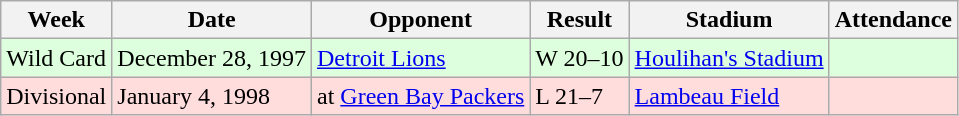<table class="wikitable">
<tr>
<th>Week</th>
<th>Date</th>
<th>Opponent</th>
<th>Result</th>
<th>Stadium</th>
<th>Attendance</th>
</tr>
<tr style="background:#dfd;">
<td>Wild Card</td>
<td>December 28, 1997</td>
<td><a href='#'>Detroit Lions</a></td>
<td>W 20–10</td>
<td><a href='#'>Houlihan's Stadium</a></td>
<td></td>
</tr>
<tr style="background:#fdd;">
<td>Divisional</td>
<td>January 4, 1998</td>
<td>at <a href='#'>Green Bay Packers</a></td>
<td>L 21–7</td>
<td><a href='#'>Lambeau Field</a></td>
<td></td>
</tr>
</table>
